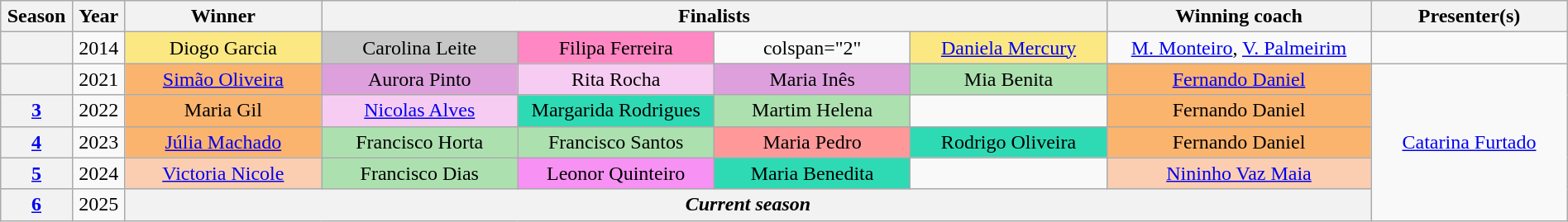<table class="wikitable" style="text-align:center; font-size:100%; line-height:18px; width:100%">
<tr>
<th scope="col" width="01%">Season</th>
<th scope="col" width="01%">Year</th>
<th scope="col" width="10%">Winner</th>
<th colspan="4" width="00%">Finalists</th>
<th scope="col" width="10%">Winning coach</th>
<th scope="col" width="10%">Presenter(s)</th>
</tr>
<tr>
<th></th>
<td>2014</td>
<td style="background:#FCE883">Diogo Garcia</td>
<td style="background:#c7c7c7">Carolina Leite</td>
<td style="background:#FF87C3">Filipa Ferreira</td>
<td>colspan="2" </td>
<td style="background:#FCE883"><a href='#'>Daniela Mercury</a></td>
<td nowrap><a href='#'>M. Monteiro</a>, <a href='#'>V. Palmeirim</a></td>
</tr>
<tr>
<th></th>
<td>2021</td>
<td style="background:#fbb46e"><a href='#'>Simão Oliveira</a></td>
<td style="background:#dda0dd; width:10%">Aurora Pinto</td>
<td style="background:#f7ccf2; width:10%">Rita Rocha</td>
<td style="background:#dda0dd; width:10%">Maria Inês</td>
<td style="background:#ace1af; width:10%">Mia Benita</td>
<td style="background:#fbb46e"><a href='#'>Fernando Daniel</a></td>
<td rowspan="5"><a href='#'>Catarina Furtado</a></td>
</tr>
<tr>
<th><a href='#'>3</a></th>
<td>2022</td>
<td style="background:#fbb46e">Maria Gil</td>
<td style="background:#f7ccf2"><a href='#'>Nicolas Alves</a></td>
<td style="background:#2ddab4">Margarida Rodrigues</td>
<td style="background:#ace1af">Martim Helena</td>
<td></td>
<td style="background:#fbb46e">Fernando Daniel</td>
</tr>
<tr>
<th><a href='#'>4</a></th>
<td>2023</td>
<td style="background:#fbb46e"><a href='#'>Júlia Machado</a></td>
<td style="background:#ace1af">Francisco Horta</td>
<td style="background:#ace1af">Francisco Santos</td>
<td style="background:#ff9999">Maria Pedro</td>
<td style="background:#2ddab4">Rodrigo Oliveira</td>
<td style="background:#fbb46e">Fernando Daniel</td>
</tr>
<tr>
<th><a href='#'>5</a></th>
<td>2024</td>
<td style="background:#fbceb1"><a href='#'>Victoria Nicole</a></td>
<td style="background:#ace1af">Francisco Dias</td>
<td style="background:#f791f3">Leonor Quinteiro</td>
<td style="background:#2ddab4">Maria Benedita</td>
<td></td>
<td style="background:#fbceb1"><a href='#'>Nininho Vaz Maia</a></td>
</tr>
<tr>
<th><a href='#'>6</a></th>
<td>2025</td>
<th colspan="6"><em>Current season</em></th>
</tr>
</table>
